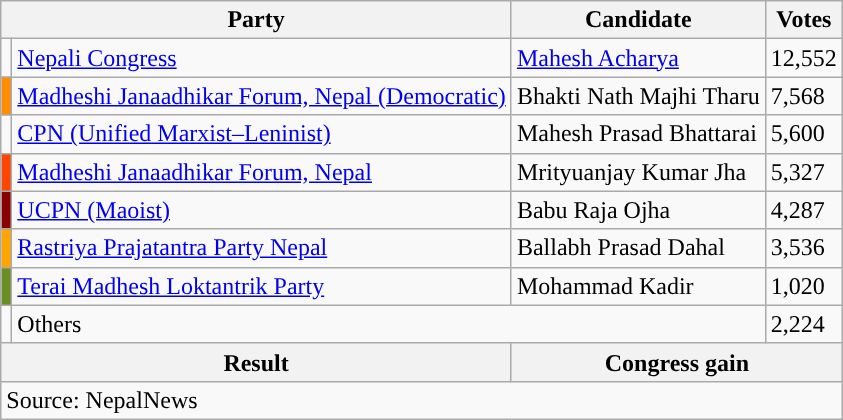<table class="wikitable">
<tr>
<th colspan="2">Party</th>
<th>Candidate</th>
<th>Votes</th>
</tr>
<tr>
<td style="background-color:"></td>
<td><a href='#'>Nepali Congress</a></td>
<td><a href='#'>Mahesh Acharya</a></td>
<td>12,552</td>
</tr>
<tr>
<td style="background-color:darkorange"></td>
<td><a href='#'>Madheshi Janaadhikar Forum, Nepal (Democratic)</a></td>
<td>Bhakti Nath Majhi Tharu</td>
<td>7,568</td>
</tr>
<tr>
<td style="background-color:"></td>
<td><a href='#'>CPN (Unified Marxist–Leninist)</a></td>
<td>Mahesh Prasad Bhattarai</td>
<td>5,600</td>
</tr>
<tr>
<td style="background-color:orangered"></td>
<td><a href='#'>Madheshi Janaadhikar Forum, Nepal</a></td>
<td>Mrityuanjay Kumar Jha</td>
<td>5,327</td>
</tr>
<tr>
<td style="background-color:darkred"></td>
<td><a href='#'>UCPN (Maoist)</a></td>
<td>Babu Raja Ojha</td>
<td>4,287</td>
</tr>
<tr>
<td style="background-color:orange"></td>
<td><a href='#'>Rastriya Prajatantra Party Nepal</a></td>
<td>Ballabh Prasad Dahal</td>
<td>3,536</td>
</tr>
<tr>
<td style="background-color:olivedrab"></td>
<td><a href='#'>Terai Madhesh Loktantrik Party</a></td>
<td>Mohammad Kadir</td>
<td>1,020</td>
</tr>
<tr>
<td></td>
<td colspan="2">Others</td>
<td>2,224</td>
</tr>
<tr>
<th colspan="2">Result</th>
<th colspan="2">Congress gain</th>
</tr>
<tr>
<td colspan="4">Source: NepalNews</td>
</tr>
</table>
